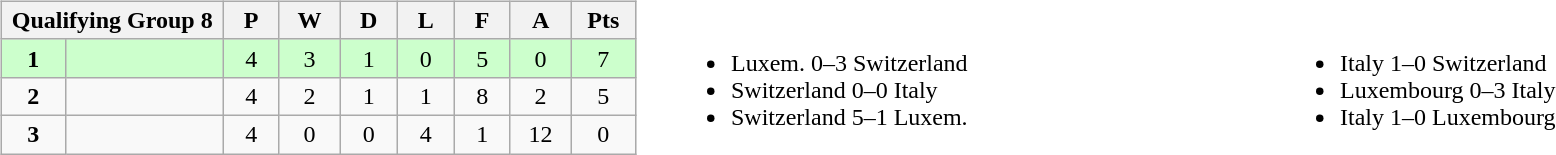<table width=100%>
<tr>
<td valign="top" width="440"><br><table class="wikitable">
<tr>
<th colspan="2">Qualifying Group 8</th>
<th rowspan="1">P</th>
<th rowspan="1">W</th>
<th colspan="1">D</th>
<th colspan="1">L</th>
<th colspan="1">F</th>
<th colspan="1">A</th>
<th colspan="1">Pts</th>
</tr>
<tr style="background:#ccffcc;">
<td align=center width="50"><strong>1</strong></td>
<td width="150"><strong></strong></td>
<td align=center width="50">4</td>
<td align=center width="50">3</td>
<td align=center width="50">1</td>
<td align=center width="50">0</td>
<td align=center width="50">5</td>
<td align=center width="50">0</td>
<td align=center width="50">7</td>
</tr>
<tr>
<td align=center><strong>2</strong></td>
<td></td>
<td align=center>4</td>
<td align=center>2</td>
<td align=center>1</td>
<td align=center>1</td>
<td align=center>8</td>
<td align=center>2</td>
<td align=center>5</td>
</tr>
<tr>
<td align=center><strong>3</strong></td>
<td></td>
<td align=center>4</td>
<td align=center>0</td>
<td align=center>0</td>
<td align=center>4</td>
<td align=center>1</td>
<td align=center>12</td>
<td align=center>0</td>
</tr>
</table>
</td>
<td valign="middle" align="center"><br><table width=100%>
<tr>
<td valign="middle" align=left width=50%><br><ul><li>Luxem. 0–3 Switzerland</li><li>Switzerland 0–0 Italy</li><li>Switzerland 5–1 Luxem.</li></ul></td>
<td valign="middle" align=left width=50%><br><ul><li>Italy 1–0 Switzerland</li><li>Luxembourg 0–3 Italy</li><li>Italy 1–0 Luxembourg</li></ul></td>
</tr>
</table>
</td>
</tr>
</table>
